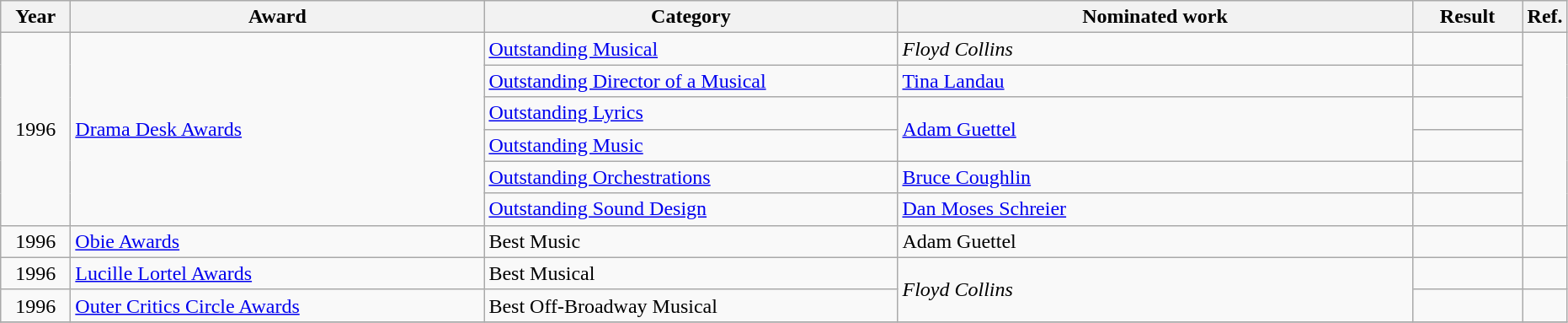<table class=wikitable>
<tr>
<th scope="col" style="width:3em;">Year</th>
<th scope="col" style="width:20em;">Award</th>
<th scope="col" style="width:20em;">Category</th>
<th scope="col" style="width:25em;">Nominated work</th>
<th scope="col" style="width:5em;">Result</th>
<th>Ref.</th>
</tr>
<tr>
<td style="text-align:center;", rowspan=6>1996</td>
<td rowspan=6><a href='#'>Drama Desk Awards</a></td>
<td><a href='#'>Outstanding Musical</a></td>
<td><em>Floyd Collins</em></td>
<td></td>
<td rowspan=6></td>
</tr>
<tr>
<td><a href='#'>Outstanding Director of a Musical</a></td>
<td><a href='#'>Tina Landau</a></td>
<td></td>
</tr>
<tr>
<td><a href='#'>Outstanding Lyrics</a></td>
<td rowspan=2><a href='#'>Adam Guettel</a></td>
<td></td>
</tr>
<tr>
<td><a href='#'>Outstanding Music</a></td>
<td></td>
</tr>
<tr>
<td><a href='#'>Outstanding Orchestrations</a></td>
<td><a href='#'>Bruce Coughlin</a></td>
<td></td>
</tr>
<tr>
<td><a href='#'>Outstanding Sound Design</a></td>
<td><a href='#'>Dan Moses Schreier</a></td>
<td></td>
</tr>
<tr>
<td style="text-align:center;", rowspan=1>1996</td>
<td><a href='#'>Obie Awards</a></td>
<td>Best Music</td>
<td>Adam Guettel</td>
<td></td>
<td></td>
</tr>
<tr>
<td style="text-align:center;", rowspan=1>1996</td>
<td><a href='#'>Lucille Lortel Awards</a></td>
<td>Best Musical</td>
<td rowspan=2><em>Floyd Collins</em></td>
<td></td>
<td></td>
</tr>
<tr>
<td style="text-align:center;", rowspan=1>1996</td>
<td><a href='#'>Outer Critics Circle Awards</a></td>
<td>Best Off-Broadway Musical</td>
<td></td>
<td></td>
</tr>
<tr>
</tr>
</table>
